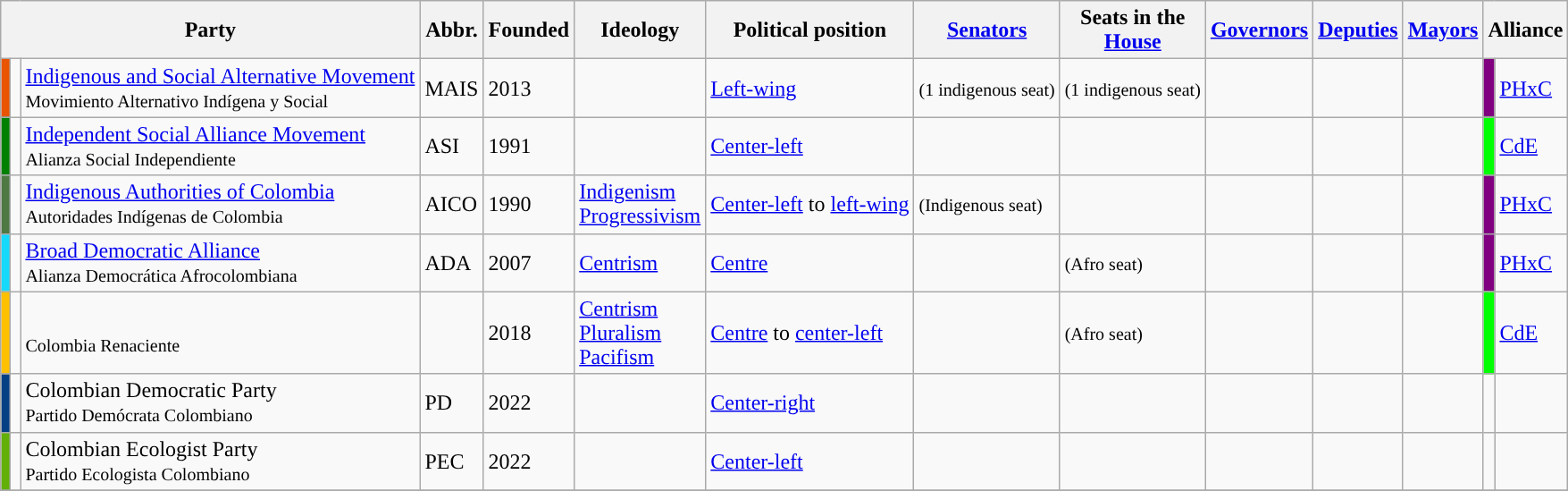<table class="wikitable">
<tr>
<th colspan=3>Party</th>
<th>Abbr.</th>
<th>Founded</th>
<th>Ideology</th>
<th>Political position</th>
<th><a href='#'>Senators</a></th>
<th>Seats in the<br><a href='#'>House</a></th>
<th><a href='#'>Governors</a></th>
<th><a href='#'>Deputies</a></th>
<th><a href='#'>Mayors</a></th>
<th colspan=2>Alliance</th>
</tr>
<tr>
<th style = "background-color: #E95400"></th>
<td></td>
<td><a href='#'>Indigenous and Social Alternative Movement</a><br><small>Movimiento Alternativo Indígena y Social</small></td>
<td>MAIS</td>
<td>2013</td>
<td></td>
<td><a href='#'>Left-wing</a></td>
<td> <small>(1 indigenous seat)</small></td>
<td> <small>(1 indigenous seat)</small></td>
<td></td>
<td></td>
<td></td>
<td bgcolor=purple></td>
<td><a href='#'>PHxC</a></td>
</tr>
<tr>
<th style="background-color: green"></th>
<td></td>
<td><a href='#'>Independent Social Alliance Movement</a><br><small>Alianza Social Independiente</small></td>
<td>ASI</td>
<td>1991</td>
<td></td>
<td><a href='#'>Center-left</a></td>
<td></td>
<td></td>
<td></td>
<td></td>
<td></td>
<td bgcolor=lime></td>
<td><a href='#'>CdE</a></td>
</tr>
<tr>
<th style="background-color: #4F7942"></th>
<td></td>
<td><a href='#'>Indigenous Authorities of Colombia</a><br><small>Autoridades Indígenas de Colombia</small></td>
<td>AICO</td>
<td>1990</td>
<td><a href='#'>Indigenism</a><br><a href='#'>Progressivism</a></td>
<td><a href='#'>Center-left</a> to <a href='#'>left-wing</a></td>
<td> <small>(Indigenous seat)</small></td>
<td></td>
<td></td>
<td></td>
<td></td>
<td bgcolor=purple></td>
<td><a href='#'>PHxC</a></td>
</tr>
<tr>
<th style="background-color: #15D9FB"></th>
<td></td>
<td><a href='#'>Broad Democratic Alliance</a><br><small>Alianza Democrática Afrocolombiana</small></td>
<td>ADA</td>
<td>2007</td>
<td><a href='#'>Centrism</a></td>
<td><a href='#'>Centre</a></td>
<td></td>
<td> <small>(Afro seat)</small></td>
<td></td>
<td></td>
<td></td>
<td bgcolor=purple></td>
<td><a href='#'>PHxC</a></td>
</tr>
<tr>
<th style="background-color: #FFC000"></th>
<td></td>
<td><br><small>Colombia Renaciente</small></td>
<td></td>
<td>2018</td>
<td><a href='#'>Centrism</a><br><a href='#'>Pluralism</a><br><a href='#'>Pacifism</a></td>
<td><a href='#'>Centre</a> to <a href='#'>center-left</a></td>
<td></td>
<td> <small>(Afro seat)</small></td>
<td></td>
<td></td>
<td></td>
<td bgcolor=lime></td>
<td><a href='#'>CdE</a></td>
</tr>
<tr>
<th style="background-color: #054084"></th>
<td></td>
<td>Colombian Democratic Party<br><small>Partido Demócrata Colombiano</small></td>
<td>PD</td>
<td>2022</td>
<td></td>
<td><a href='#'>Center-right</a></td>
<td></td>
<td></td>
<td></td>
<td></td>
<td></td>
<td></td>
<td></td>
</tr>
<tr>
<th style="background-color: #61AF07"></th>
<td></td>
<td>Colombian Ecologist Party<br><small>Partido Ecologista Colombiano</small></td>
<td>PEC</td>
<td>2022</td>
<td></td>
<td><a href='#'>Center-left</a></td>
<td></td>
<td></td>
<td></td>
<td></td>
<td></td>
<td></td>
<td></td>
</tr>
<tr>
</tr>
</table>
